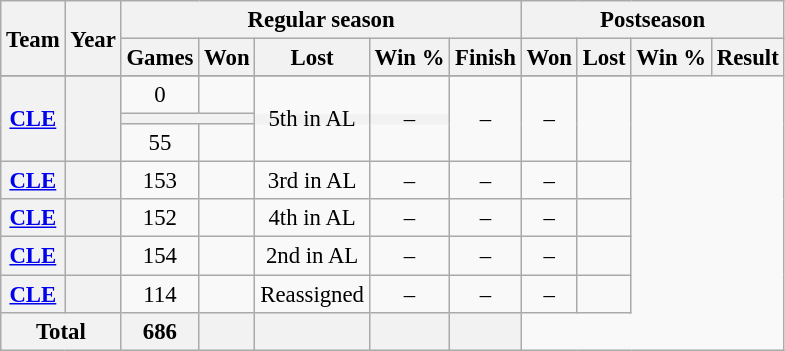<table class="wikitable" style="font-size: 95%; text-align:center;">
<tr>
<th rowspan="2">Team</th>
<th rowspan="2">Year</th>
<th colspan="5">Regular season</th>
<th colspan="4">Postseason</th>
</tr>
<tr>
<th>Games</th>
<th>Won</th>
<th>Lost</th>
<th>Win %</th>
<th>Finish</th>
<th>Won</th>
<th>Lost</th>
<th>Win %</th>
<th>Result</th>
</tr>
<tr>
</tr>
<tr>
<th rowspan=3><a href='#'>CLE</a></th>
<th rowspan=3></th>
<td>0</td>
<td></td>
<td rowspan=3>5th  in AL</td>
<td rowspan=3>–</td>
<td rowspan=3>–</td>
<td rowspan=3>–</td>
<td rowspan=3></td>
</tr>
<tr>
<th colspan=4></th>
</tr>
<tr>
<td>55</td>
<td></td>
</tr>
<tr>
<th><a href='#'>CLE</a></th>
<th></th>
<td>153</td>
<td></td>
<td>3rd in AL</td>
<td>–</td>
<td>–</td>
<td>–</td>
<td></td>
</tr>
<tr>
<th><a href='#'>CLE</a></th>
<th></th>
<td>152</td>
<td></td>
<td>4th in AL</td>
<td>–</td>
<td>–</td>
<td>–</td>
<td></td>
</tr>
<tr>
<th><a href='#'>CLE</a></th>
<th></th>
<td>154</td>
<td></td>
<td>2nd in AL</td>
<td>–</td>
<td>–</td>
<td>–</td>
<td></td>
</tr>
<tr>
<th><a href='#'>CLE</a></th>
<th></th>
<td>114</td>
<td></td>
<td>Reassigned</td>
<td>–</td>
<td>–</td>
<td>–</td>
<td></td>
</tr>
<tr>
<th colspan="2">Total</th>
<th>686</th>
<th></th>
<th></th>
<th></th>
<th></th>
</tr>
</table>
